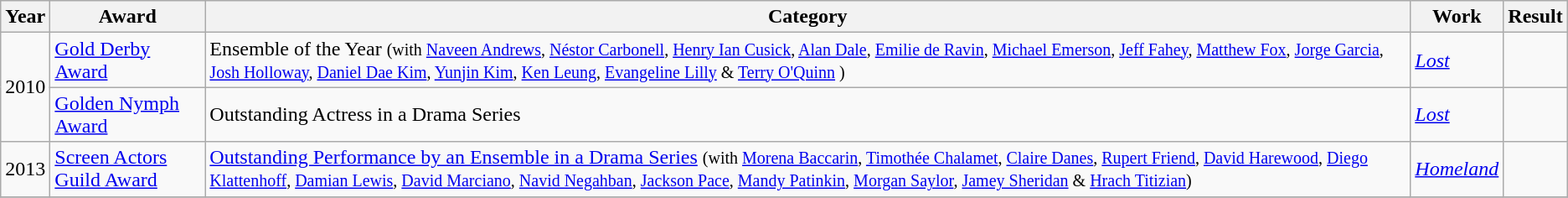<table class="wikitable">
<tr>
<th>Year</th>
<th>Award</th>
<th>Category</th>
<th>Work</th>
<th>Result</th>
</tr>
<tr>
<td rowspan="2">2010</td>
<td><a href='#'>Gold Derby Award</a></td>
<td>Ensemble of the Year <small>(with <a href='#'>Naveen Andrews</a>, <a href='#'>Néstor Carbonell</a>, <a href='#'>Henry Ian Cusick</a>, <a href='#'>Alan Dale</a>, <a href='#'>Emilie de Ravin</a>, <a href='#'>Michael Emerson</a>, <a href='#'>Jeff Fahey</a>, <a href='#'>Matthew Fox</a>, <a href='#'>Jorge Garcia</a>, <a href='#'>Josh Holloway</a>, <a href='#'>Daniel Dae Kim</a>, <a href='#'>Yunjin Kim</a>, <a href='#'>Ken Leung</a>, <a href='#'>Evangeline Lilly</a> & <a href='#'>Terry O'Quinn</a> )</small></td>
<td><em><a href='#'>Lost</a></em></td>
<td></td>
</tr>
<tr>
<td><a href='#'>Golden Nymph Award</a></td>
<td>Outstanding Actress in a Drama Series</td>
<td><em><a href='#'>Lost</a></em></td>
<td></td>
</tr>
<tr>
<td>2013</td>
<td><a href='#'>Screen Actors Guild Award</a></td>
<td><a href='#'>Outstanding Performance by an Ensemble in a Drama Series</a> <small>(with <a href='#'>Morena Baccarin</a>, <a href='#'>Timothée Chalamet</a>, <a href='#'>Claire Danes</a>, <a href='#'>Rupert Friend</a>, <a href='#'>David Harewood</a>, <a href='#'>Diego Klattenhoff</a>, <a href='#'>Damian Lewis</a>, <a href='#'>David Marciano</a>, <a href='#'>Navid Negahban</a>, <a href='#'>Jackson Pace</a>, <a href='#'>Mandy Patinkin</a>, <a href='#'>Morgan Saylor</a>, <a href='#'>Jamey Sheridan</a> & <a href='#'>Hrach Titizian</a>)</small></td>
<td><em><a href='#'>Homeland</a></em></td>
<td></td>
</tr>
<tr>
</tr>
</table>
